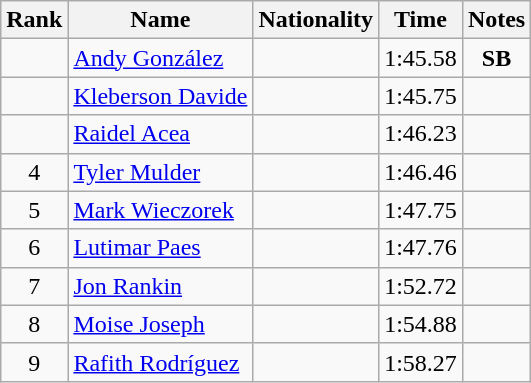<table class="wikitable sortable" style="text-align:center">
<tr>
<th>Rank</th>
<th>Name</th>
<th>Nationality</th>
<th>Time</th>
<th>Notes</th>
</tr>
<tr>
<td></td>
<td align=left><a href='#'>Andy González</a></td>
<td align=left></td>
<td>1:45.58</td>
<td><strong>SB</strong></td>
</tr>
<tr>
<td></td>
<td align=left><a href='#'>Kleberson Davide</a></td>
<td align=left></td>
<td>1:45.75</td>
<td></td>
</tr>
<tr>
<td></td>
<td align=left><a href='#'>Raidel Acea</a></td>
<td align=left></td>
<td>1:46.23</td>
<td></td>
</tr>
<tr>
<td>4</td>
<td align=left><a href='#'>Tyler Mulder</a></td>
<td align=left></td>
<td>1:46.46</td>
<td></td>
</tr>
<tr>
<td>5</td>
<td align=left><a href='#'>Mark Wieczorek</a></td>
<td align=left></td>
<td>1:47.75</td>
<td></td>
</tr>
<tr>
<td>6</td>
<td align=left><a href='#'>Lutimar Paes</a></td>
<td align=left></td>
<td>1:47.76</td>
<td></td>
</tr>
<tr>
<td>7</td>
<td align=left><a href='#'>Jon Rankin</a></td>
<td align=left></td>
<td>1:52.72</td>
<td></td>
</tr>
<tr>
<td>8</td>
<td align=left><a href='#'>Moise Joseph</a></td>
<td align=left></td>
<td>1:54.88</td>
<td></td>
</tr>
<tr>
<td>9</td>
<td align=left><a href='#'>Rafith Rodríguez</a></td>
<td align=left></td>
<td>1:58.27</td>
<td></td>
</tr>
</table>
